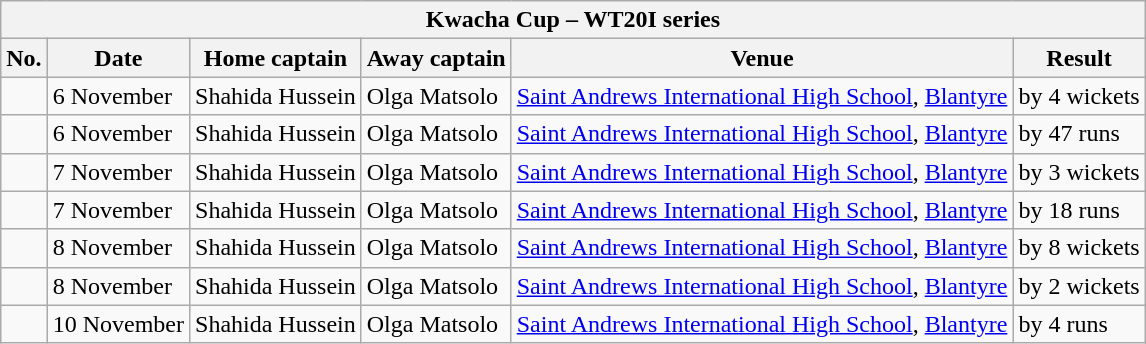<table class="wikitable">
<tr>
<th colspan="8">Kwacha Cup – WT20I series</th>
</tr>
<tr>
<th>No.</th>
<th>Date</th>
<th>Home captain</th>
<th>Away captain</th>
<th>Venue</th>
<th>Result</th>
</tr>
<tr>
<td></td>
<td>6 November</td>
<td>Shahida Hussein</td>
<td>Olga Matsolo</td>
<td><a href='#'>Saint Andrews International High School</a>, <a href='#'>Blantyre</a></td>
<td> by 4 wickets</td>
</tr>
<tr>
<td></td>
<td>6 November</td>
<td>Shahida Hussein</td>
<td>Olga Matsolo</td>
<td><a href='#'>Saint Andrews International High School</a>, <a href='#'>Blantyre</a></td>
<td> by 47 runs</td>
</tr>
<tr>
<td></td>
<td>7 November</td>
<td>Shahida Hussein</td>
<td>Olga Matsolo</td>
<td><a href='#'>Saint Andrews International High School</a>, <a href='#'>Blantyre</a></td>
<td> by 3 wickets</td>
</tr>
<tr>
<td></td>
<td>7 November</td>
<td>Shahida Hussein</td>
<td>Olga Matsolo</td>
<td><a href='#'>Saint Andrews International High School</a>, <a href='#'>Blantyre</a></td>
<td> by 18 runs</td>
</tr>
<tr>
<td></td>
<td>8 November</td>
<td>Shahida Hussein</td>
<td>Olga Matsolo</td>
<td><a href='#'>Saint Andrews International High School</a>, <a href='#'>Blantyre</a></td>
<td> by 8 wickets</td>
</tr>
<tr>
<td></td>
<td>8 November</td>
<td>Shahida Hussein</td>
<td>Olga Matsolo</td>
<td><a href='#'>Saint Andrews International High School</a>, <a href='#'>Blantyre</a></td>
<td> by 2 wickets</td>
</tr>
<tr>
<td></td>
<td>10 November</td>
<td>Shahida Hussein</td>
<td>Olga Matsolo</td>
<td><a href='#'>Saint Andrews International High School</a>, <a href='#'>Blantyre</a></td>
<td> by 4 runs</td>
</tr>
</table>
